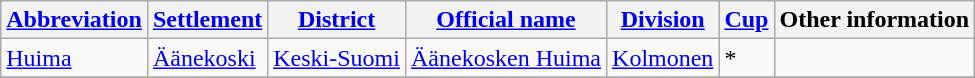<table class="wikitable" style="text-align:left">
<tr>
<th style= width="120px"><a href='#'>Abbreviation</a></th>
<th style= width="110px"><a href='#'>Settlement</a></th>
<th style= width="80px"><a href='#'>District</a></th>
<th style= width="200px"><a href='#'>Official name</a></th>
<th style= width="80px"><a href='#'>Division</a></th>
<th style= width="40px"><a href='#'>Cup</a></th>
<th style= width="220px">Other information</th>
</tr>
<tr>
<td><a href='#'>Huima</a></td>
<td><a href='#'>Äänekoski</a></td>
<td><a href='#'>Keski-Suomi</a></td>
<td><a href='#'>Äänekosken Huima</a></td>
<td><a href='#'>Kolmonen</a></td>
<td>*</td>
<td></td>
</tr>
<tr>
</tr>
</table>
